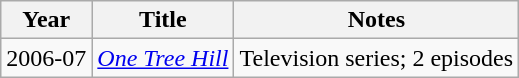<table class="wikitable">
<tr>
<th>Year</th>
<th>Title</th>
<th>Notes</th>
</tr>
<tr>
<td>2006-07</td>
<td><em><a href='#'>One Tree Hill</a></em></td>
<td>Television series; 2 episodes</td>
</tr>
</table>
